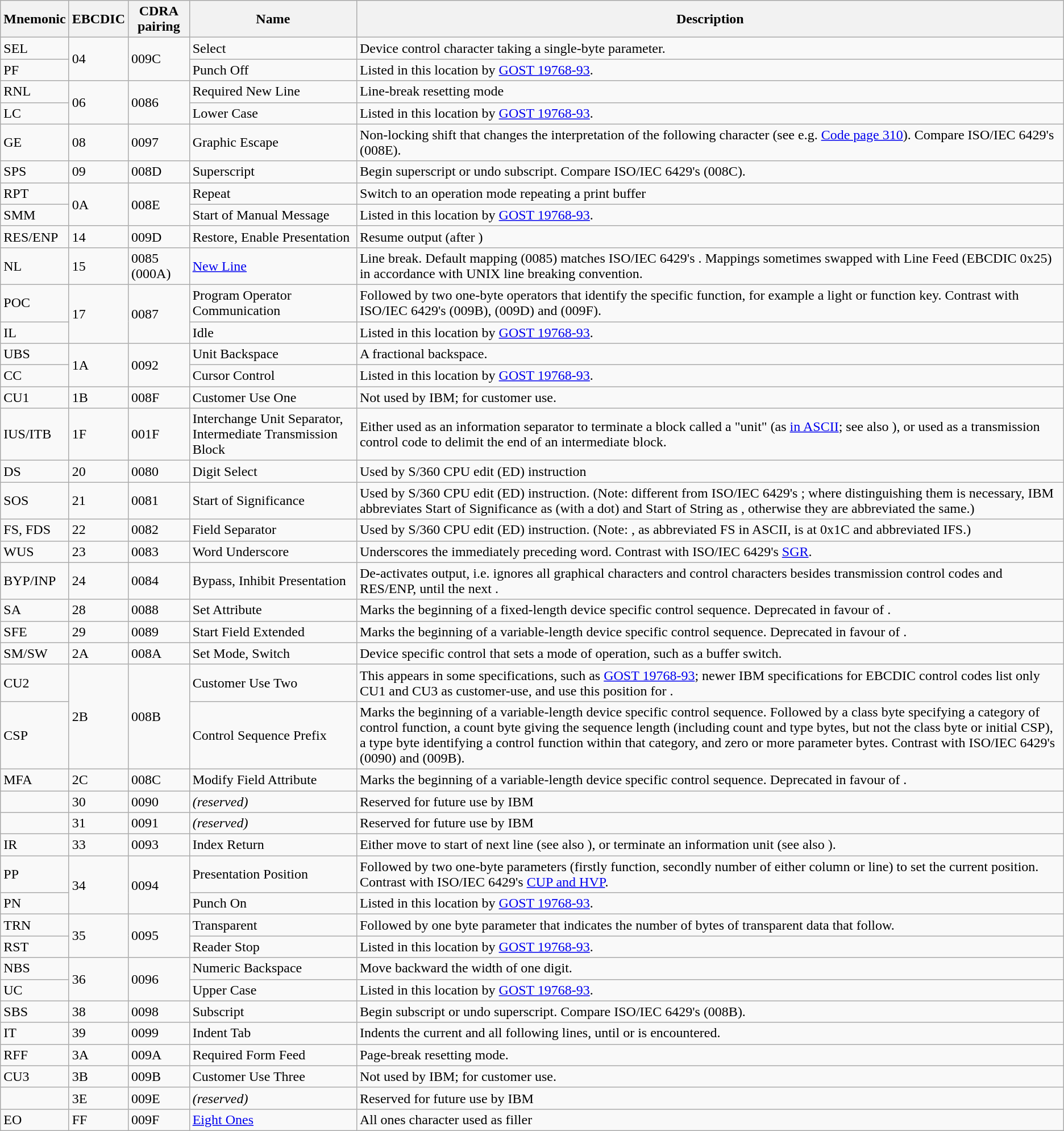<table class="wikitable sortable">
<tr>
<th>Mnemonic</th>
<th>EBCDIC</th>
<th>CDRA pairing</th>
<th class="unsortable">Name</th>
<th class="unsortable">Description</th>
</tr>
<tr id = "SEL">
<td>SEL</td>
<td data-sort-value="4" rowspan=2>04</td>
<td data-sort-value="156" rowspan=2>009C</td>
<td>Select</td>
<td>Device control character taking a single-byte parameter.</td>
</tr>
<tr id = "PF">
<td>PF</td>
<td>Punch Off</td>
<td>Listed in this location by <a href='#'>GOST 19768-93</a>.</td>
</tr>
<tr id = "RNL">
<td>RNL</td>
<td data-sort-value="6" rowspan=2>06</td>
<td data-sort-value="134" rowspan=2>0086</td>
<td>Required New Line</td>
<td>Line-break resetting  mode</td>
</tr>
<tr id = "LC">
<td>LC</td>
<td>Lower Case</td>
<td>Listed in this location by <a href='#'>GOST 19768-93</a>.</td>
</tr>
<tr id = "GE">
<td>GE</td>
<td data-sort-value="8">08</td>
<td data-sort-value="151">0097</td>
<td>Graphic Escape</td>
<td>Non-locking shift that changes the interpretation of the following character (see e.g. <a href='#'>Code page 310</a>). Compare ISO/IEC 6429's  (008E).</td>
</tr>
<tr id = "SPS">
<td>SPS</td>
<td data-sort-value="9">09</td>
<td data-sort-value="141">008D</td>
<td>Superscript</td>
<td>Begin superscript or undo subscript. Compare ISO/IEC 6429's  (008C).</td>
</tr>
<tr id = "RPT">
<td>RPT</td>
<td data-sort-value="10" rowspan=2>0A</td>
<td data-sort-value="142" rowspan=2>008E</td>
<td>Repeat</td>
<td>Switch to an operation mode repeating a print buffer</td>
</tr>
<tr id = "SMM">
<td>SMM</td>
<td>Start of Manual Message</td>
<td>Listed in this location by <a href='#'>GOST 19768-93</a>.</td>
</tr>
<tr id = "RES/ENP">
<td>RES/ENP</td>
<td data-sort-value="20">14</td>
<td data-sort-value="157">009D</td>
<td>Restore, Enable Presentation</td>
<td>Resume output (after )</td>
</tr>
<tr id = "NL">
<td>NL</td>
<td data-sort-value="21">15</td>
<td data-sort-value="133">0085 (000A)</td>
<td><a href='#'>New Line</a></td>
<td>Line break. Default mapping (0085) matches ISO/IEC 6429's . Mappings sometimes swapped with Line Feed (EBCDIC 0x25) in accordance with UNIX line breaking convention.</td>
</tr>
<tr id = "POC">
<td>POC</td>
<td data-sort-value="23" rowspan=2>17</td>
<td data-sort-value="135" rowspan=2>0087</td>
<td>Program Operator Communication</td>
<td>Followed by two one-byte operators that identify the specific function, for example a light or function key. Contrast with ISO/IEC 6429's  (009B),  (009D) and  (009F).</td>
</tr>
<tr id = "IL">
<td>IL</td>
<td>Idle</td>
<td>Listed in this location by <a href='#'>GOST 19768-93</a>.</td>
</tr>
<tr id = "UBS">
<td>UBS</td>
<td data-sort-value="26" rowspan=2>1A</td>
<td data-sort-value="146" rowspan=2>0092</td>
<td>Unit Backspace</td>
<td>A fractional backspace.</td>
</tr>
<tr id = "CC">
<td>CC</td>
<td>Cursor Control</td>
<td>Listed in this location by <a href='#'>GOST 19768-93</a>.</td>
</tr>
<tr id = "CU1">
<td>CU1</td>
<td data-sort-value="27">1B</td>
<td data-sort-value="143">008F</td>
<td>Customer Use One</td>
<td>Not used by IBM; for customer use.</td>
</tr>
<tr id = "IUS/ITB">
<td>IUS/ITB</td>
<td data-sort-value="31">1F</td>
<td data-sort-value="31">001F</td>
<td>Interchange Unit Separator, Intermediate Transmission Block</td>
<td>Either used as an information separator to terminate a block called a "unit" (as <a href='#'>in ASCII</a>; see also ), or used as a transmission control code to delimit the end of an intermediate block.</td>
</tr>
<tr id = "DS">
<td>DS</td>
<td data-sort-value="32">20</td>
<td data-sort-value="128">0080</td>
<td>Digit Select</td>
<td>Used by S/360 CPU edit (ED) instruction</td>
</tr>
<tr id = "SOS">
<td>SOS</td>
<td data-sort-value="33">21</td>
<td data-sort-value="129">0081</td>
<td>Start of Significance</td>
<td>Used by S/360 CPU edit (ED) instruction. (Note: different from ISO/IEC 6429's ; where distinguishing them is necessary, IBM abbreviates Start of Significance as  (with a dot) and Start of String as , otherwise they are abbreviated the same.)</td>
</tr>
<tr id = "FS">
<td>FS, FDS</td>
<td data-sort-value="34">22</td>
<td data-sort-value="130">0082</td>
<td>Field Separator</td>
<td>Used by S/360 CPU edit (ED) instruction. (Note: , as abbreviated FS in ASCII, is at 0x1C and abbreviated IFS.)</td>
</tr>
<tr id = "WUS">
<td>WUS</td>
<td data-sort-value="35">23</td>
<td data-sort-value="131">0083</td>
<td>Word Underscore</td>
<td>Underscores the immediately preceding word. Contrast with ISO/IEC 6429's <a href='#'>SGR</a>.</td>
</tr>
<tr id = "BYP/INP">
<td>BYP/INP</td>
<td data-sort-value="36">24</td>
<td data-sort-value="132">0084</td>
<td>Bypass, Inhibit Presentation</td>
<td>De-activates output, i.e. ignores all graphical characters and control characters besides transmission control codes and RES/ENP, until the next .</td>
</tr>
<tr id = "SA">
<td>SA</td>
<td data-sort-value="40">28</td>
<td data-sort-value="136">0088</td>
<td>Set Attribute</td>
<td>Marks the beginning of a fixed-length device specific control sequence. Deprecated in favour of .</td>
</tr>
<tr id = "SFE">
<td>SFE</td>
<td data-sort-value="41">29</td>
<td data-sort-value="137">0089</td>
<td>Start Field Extended</td>
<td>Marks the beginning of a variable-length device specific control sequence. Deprecated in favour of .</td>
</tr>
<tr id = "SM/SW">
<td>SM/SW</td>
<td data-sort-value="42">2A</td>
<td data-sort-value="138">008A</td>
<td>Set Mode, Switch</td>
<td>Device specific control that sets a mode of operation, such as a buffer switch.</td>
</tr>
<tr id = "CU2">
<td>CU2</td>
<td data-sort-value="43" rowspan=2>2B</td>
<td data-sort-value="139" rowspan=2>008B</td>
<td>Customer Use Two</td>
<td>This appears in some specifications, such as <a href='#'>GOST 19768-93</a>; newer IBM specifications for EBCDIC control codes list only CU1 and CU3 as customer-use, and use this position for .</td>
</tr>
<tr id = "CSP">
<td>CSP</td>
<td>Control Sequence Prefix</td>
<td>Marks the beginning of a variable-length device specific control sequence. Followed by a class byte specifying a category of control function, a count byte giving the sequence length (including count and type bytes, but not the class byte or initial CSP), a type byte identifying a control function within that category, and zero or more parameter bytes. Contrast with ISO/IEC 6429's  (0090) and  (009B).</td>
</tr>
<tr id = "MFA">
<td>MFA</td>
<td data-sort-value="44">2C</td>
<td data-sort-value="140">008C</td>
<td>Modify Field Attribute</td>
<td>Marks the beginning of a variable-length device specific control sequence. Deprecated in favour of .</td>
</tr>
<tr>
<td></td>
<td data-sort-value="48">30</td>
<td data-sort-value="144">0090</td>
<td><em>(reserved)</em></td>
<td>Reserved for future use by IBM</td>
</tr>
<tr>
<td></td>
<td data-sort-value="49">31</td>
<td data-sort-value="145">0091</td>
<td><em>(reserved)</em></td>
<td>Reserved for future use by IBM</td>
</tr>
<tr id = "IR">
<td>IR</td>
<td data-sort-value="51">33</td>
<td data-sort-value="147">0093</td>
<td>Index Return</td>
<td>Either move to start of next line (see also ), or terminate an information unit (see also ).</td>
</tr>
<tr id = "PP">
<td>PP</td>
<td data-sort-value="52" rowspan=2>34</td>
<td data-sort-value="148" rowspan=2>0094</td>
<td>Presentation Position</td>
<td>Followed by two one-byte parameters (firstly function, secondly number of either column or line) to set the current position. Contrast with ISO/IEC 6429's <a href='#'>CUP and HVP</a>.</td>
</tr>
<tr id = "PN">
<td>PN</td>
<td>Punch On</td>
<td>Listed in this location by <a href='#'>GOST 19768-93</a>.</td>
</tr>
<tr id = "TRN">
<td>TRN</td>
<td data-sort-value="53" rowspan=2>35</td>
<td data-sort-value="149" rowspan=2>0095</td>
<td>Transparent</td>
<td>Followed by one byte parameter that indicates the number of bytes of transparent data that follow.</td>
</tr>
<tr id = "RST">
<td>RST</td>
<td>Reader Stop</td>
<td>Listed in this location by <a href='#'>GOST 19768-93</a>.</td>
</tr>
<tr id = "NBS">
<td>NBS</td>
<td data-sort-value="54" rowspan=2>36</td>
<td data-sort-value="150" rowspan=2>0096</td>
<td>Numeric Backspace</td>
<td>Move backward the width of one digit.</td>
</tr>
<tr id = "UC">
<td>UC</td>
<td>Upper Case</td>
<td>Listed in this location by <a href='#'>GOST 19768-93</a>.</td>
</tr>
<tr id = "SBS">
<td>SBS</td>
<td data-sort-value="56">38</td>
<td data-sort-value="152">0098</td>
<td>Subscript</td>
<td>Begin subscript or undo superscript. Compare ISO/IEC 6429's  (008B).</td>
</tr>
<tr id = "IT">
<td>IT</td>
<td data-sort-value="57">39</td>
<td data-sort-value="153">0099</td>
<td>Indent Tab</td>
<td>Indents the current and all following lines, until  or  is encountered.</td>
</tr>
<tr id = "RFF">
<td>RFF</td>
<td data-sort-value="58">3A</td>
<td data-sort-value="154">009A</td>
<td>Required Form Feed</td>
<td>Page-break resetting  mode.</td>
</tr>
<tr id = "CU3">
<td>CU3</td>
<td data-sort-value="59">3B</td>
<td data-sort-value="155">009B</td>
<td>Customer Use Three</td>
<td>Not used by IBM; for customer use.</td>
</tr>
<tr>
<td></td>
<td data-sort-value="62">3E</td>
<td data-sort-value="158">009E</td>
<td><em>(reserved)</em></td>
<td>Reserved for future use by IBM</td>
</tr>
<tr id = "EO">
<td>EO</td>
<td data-sort-value="255">FF</td>
<td data-sort-value="159">009F</td>
<td><a href='#'>Eight Ones</a></td>
<td>All ones character used as filler</td>
</tr>
</table>
